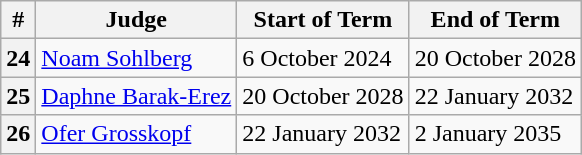<table class="wikitable">
<tr>
<th>#</th>
<th>Judge</th>
<th>Start of Term</th>
<th>End of Term</th>
</tr>
<tr>
<th>24</th>
<td><a href='#'>Noam Sohlberg</a></td>
<td>6 October 2024</td>
<td>20 October 2028</td>
</tr>
<tr>
<th>25</th>
<td><a href='#'>Daphne Barak-Erez</a></td>
<td>20 October 2028</td>
<td>22 January 2032</td>
</tr>
<tr>
<th>26</th>
<td><a href='#'>Ofer Grosskopf</a></td>
<td>22 January 2032</td>
<td>2 January 2035</td>
</tr>
</table>
